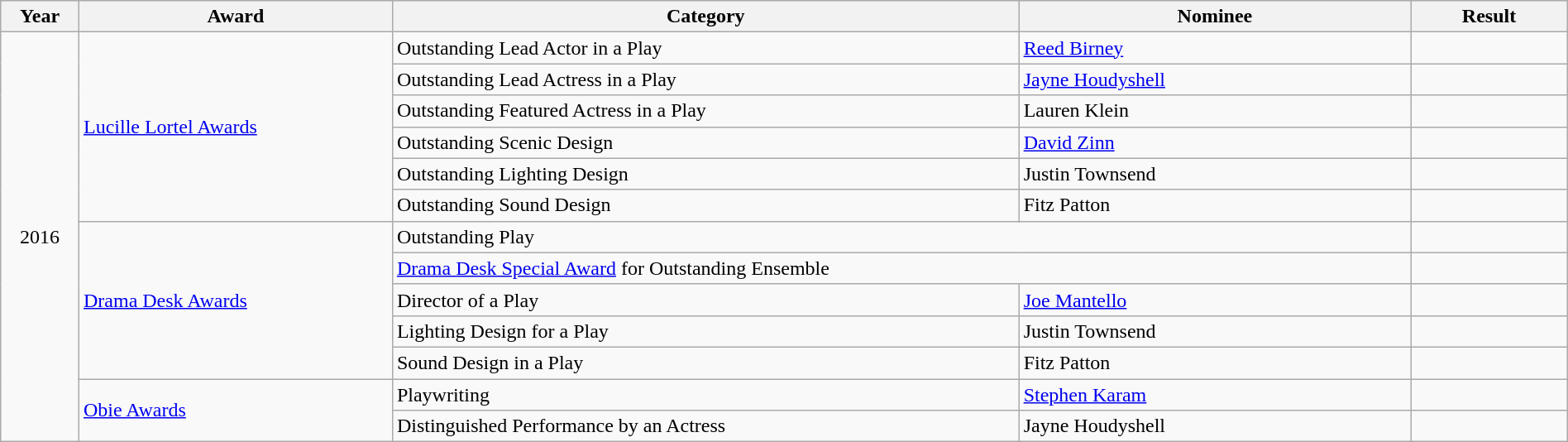<table class="wikitable" style="width:100%;">
<tr>
<th style="width:5%;">Year</th>
<th style="width:20%;">Award</th>
<th style="width:40%;">Category</th>
<th style="width:25%;">Nominee</th>
<th style="width:10%;">Result</th>
</tr>
<tr>
<td rowspan="14" style="text-align:center;">2016</td>
<td rowspan="6"><a href='#'>Lucille Lortel Awards</a></td>
<td>Outstanding Lead Actor in a Play</td>
<td><a href='#'>Reed Birney</a></td>
<td></td>
</tr>
<tr>
<td>Outstanding Lead Actress in a Play</td>
<td><a href='#'>Jayne Houdyshell</a></td>
<td></td>
</tr>
<tr>
<td>Outstanding Featured Actress in a Play</td>
<td>Lauren Klein</td>
<td></td>
</tr>
<tr>
<td>Outstanding Scenic Design</td>
<td><a href='#'>David Zinn</a></td>
<td></td>
</tr>
<tr>
<td>Outstanding Lighting Design</td>
<td>Justin Townsend</td>
<td></td>
</tr>
<tr>
<td>Outstanding Sound Design</td>
<td>Fitz Patton</td>
<td></td>
</tr>
<tr>
<td rowspan="5"><a href='#'>Drama Desk Awards</a></td>
<td colspan="2">Outstanding Play</td>
<td></td>
</tr>
<tr>
<td colspan="2"><a href='#'>Drama Desk Special Award</a> for Outstanding Ensemble</td>
<td></td>
</tr>
<tr>
<td>Director of a Play</td>
<td><a href='#'>Joe Mantello</a></td>
<td></td>
</tr>
<tr>
<td>Lighting Design for a Play</td>
<td>Justin Townsend</td>
<td></td>
</tr>
<tr>
<td>Sound Design in a Play</td>
<td>Fitz Patton</td>
<td></td>
</tr>
<tr>
<td rowspan="2"><a href='#'>Obie Awards</a></td>
<td>Playwriting</td>
<td><a href='#'>Stephen Karam</a></td>
<td></td>
</tr>
<tr>
<td>Distinguished Performance by an Actress</td>
<td>Jayne Houdyshell</td>
<td></td>
</tr>
</table>
